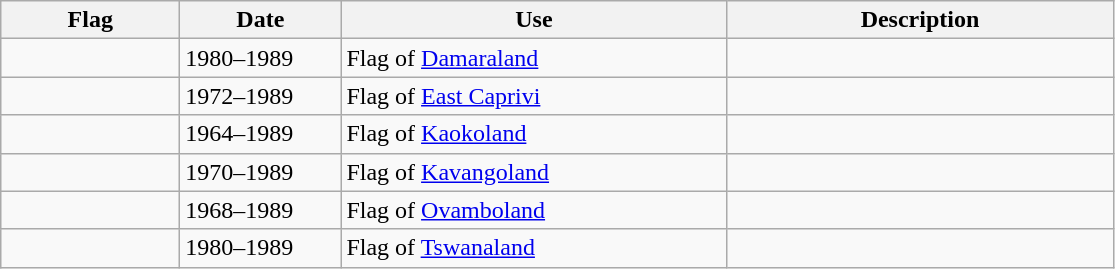<table class="wikitable" style="background: #f9f9f9">
<tr>
<th width="112">Flag</th>
<th width="100">Date</th>
<th width="250">Use</th>
<th width="250">Description</th>
</tr>
<tr>
<td></td>
<td>1980–1989</td>
<td>Flag of <a href='#'>Damaraland</a></td>
<td></td>
</tr>
<tr>
<td></td>
<td>1972–1989</td>
<td>Flag of <a href='#'>East Caprivi</a></td>
<td></td>
</tr>
<tr>
<td></td>
<td>1964–1989</td>
<td>Flag of <a href='#'>Kaokoland</a></td>
<td></td>
</tr>
<tr>
<td></td>
<td>1970–1989</td>
<td>Flag of <a href='#'>Kavangoland</a></td>
<td></td>
</tr>
<tr>
<td></td>
<td>1968–1989</td>
<td>Flag of <a href='#'>Ovamboland</a></td>
<td></td>
</tr>
<tr>
<td></td>
<td>1980–1989</td>
<td>Flag of <a href='#'>Tswanaland</a></td>
<td></td>
</tr>
</table>
